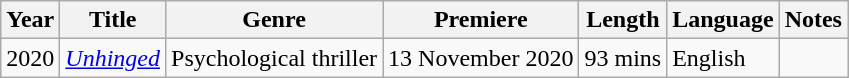<table class="wikitable sortable">
<tr>
<th>Year</th>
<th>Title</th>
<th>Genre</th>
<th>Premiere</th>
<th>Length</th>
<th>Language</th>
<th>Notes</th>
</tr>
<tr>
<td>2020</td>
<td><em><a href='#'>Unhinged</a></em></td>
<td>Psychological thriller</td>
<td>13 November 2020</td>
<td>93 mins</td>
<td>English</td>
<td></td>
</tr>
</table>
